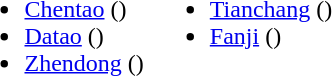<table>
<tr>
<td valign="top"><br><ul><li><a href='#'>Chentao</a> ()</li><li><a href='#'>Datao</a> ()</li><li><a href='#'>Zhendong</a> ()</li></ul></td>
<td valign="top"><br><ul><li><a href='#'>Tianchang</a> ()</li><li><a href='#'>Fanji</a> ()</li></ul></td>
</tr>
</table>
